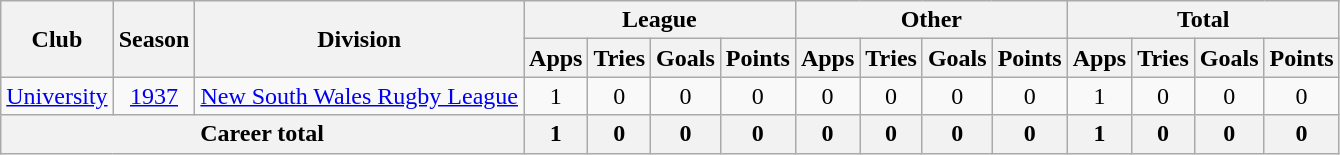<table class="wikitable" style="text-align:center;">
<tr>
<th rowspan="2">Club</th>
<th rowspan="2">Season</th>
<th rowspan="2">Division</th>
<th colspan="4">League</th>
<th colspan="4">Other</th>
<th colspan="4">Total</th>
</tr>
<tr>
<th>Apps</th>
<th>Tries</th>
<th>Goals</th>
<th>Points</th>
<th>Apps</th>
<th>Tries</th>
<th>Goals</th>
<th>Points</th>
<th>Apps</th>
<th>Tries</th>
<th>Goals</th>
<th>Points</th>
</tr>
<tr>
<td><a href='#'>University</a></td>
<td><a href='#'>1937</a></td>
<td><a href='#'>New South Wales Rugby League</a></td>
<td>1</td>
<td>0</td>
<td>0</td>
<td>0</td>
<td>0</td>
<td>0</td>
<td>0</td>
<td>0</td>
<td>1</td>
<td>0</td>
<td>0</td>
<td>0</td>
</tr>
<tr>
<th colspan="3">Career total</th>
<th>1</th>
<th>0</th>
<th>0</th>
<th>0</th>
<th>0</th>
<th>0</th>
<th>0</th>
<th>0</th>
<th>1</th>
<th>0</th>
<th>0</th>
<th>0</th>
</tr>
</table>
